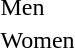<table>
<tr>
<td>Men<br></td>
<td></td>
<td></td>
<td><br></td>
</tr>
<tr>
<td>Women<br></td>
<td></td>
<td></td>
<td><br></td>
</tr>
</table>
